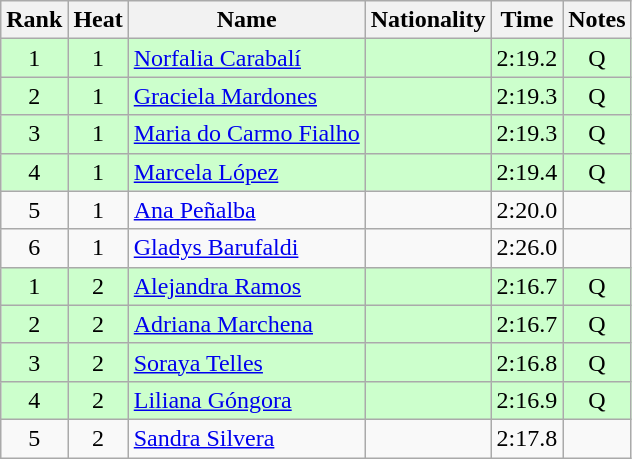<table class="wikitable sortable" style="text-align:center">
<tr>
<th>Rank</th>
<th>Heat</th>
<th>Name</th>
<th>Nationality</th>
<th>Time</th>
<th>Notes</th>
</tr>
<tr bgcolor=ccffcc>
<td>1</td>
<td>1</td>
<td align=left><a href='#'>Norfalia Carabalí</a></td>
<td align=left></td>
<td>2:19.2</td>
<td>Q</td>
</tr>
<tr bgcolor=ccffcc>
<td>2</td>
<td>1</td>
<td align=left><a href='#'>Graciela Mardones</a></td>
<td align=left></td>
<td>2:19.3</td>
<td>Q</td>
</tr>
<tr bgcolor=ccffcc>
<td>3</td>
<td>1</td>
<td align=left><a href='#'>Maria do Carmo Fialho</a></td>
<td align=left></td>
<td>2:19.3</td>
<td>Q</td>
</tr>
<tr bgcolor=ccffcc>
<td>4</td>
<td>1</td>
<td align=left><a href='#'>Marcela López</a></td>
<td align=left></td>
<td>2:19.4</td>
<td>Q</td>
</tr>
<tr>
<td>5</td>
<td>1</td>
<td align=left><a href='#'>Ana Peñalba</a></td>
<td align=left></td>
<td>2:20.0</td>
<td></td>
</tr>
<tr>
<td>6</td>
<td>1</td>
<td align=left><a href='#'>Gladys Barufaldi</a></td>
<td align=left></td>
<td>2:26.0</td>
<td></td>
</tr>
<tr bgcolor=ccffcc>
<td>1</td>
<td>2</td>
<td align=left><a href='#'>Alejandra Ramos</a></td>
<td align=left></td>
<td>2:16.7</td>
<td>Q</td>
</tr>
<tr bgcolor=ccffcc>
<td>2</td>
<td>2</td>
<td align=left><a href='#'>Adriana Marchena</a></td>
<td align=left></td>
<td>2:16.7</td>
<td>Q</td>
</tr>
<tr bgcolor=ccffcc>
<td>3</td>
<td>2</td>
<td align=left><a href='#'>Soraya Telles</a></td>
<td align=left></td>
<td>2:16.8</td>
<td>Q</td>
</tr>
<tr bgcolor=ccffcc>
<td>4</td>
<td>2</td>
<td align=left><a href='#'>Liliana Góngora</a></td>
<td align=left></td>
<td>2:16.9</td>
<td>Q</td>
</tr>
<tr>
<td>5</td>
<td>2</td>
<td align=left><a href='#'>Sandra Silvera</a></td>
<td align=left></td>
<td>2:17.8</td>
<td></td>
</tr>
</table>
